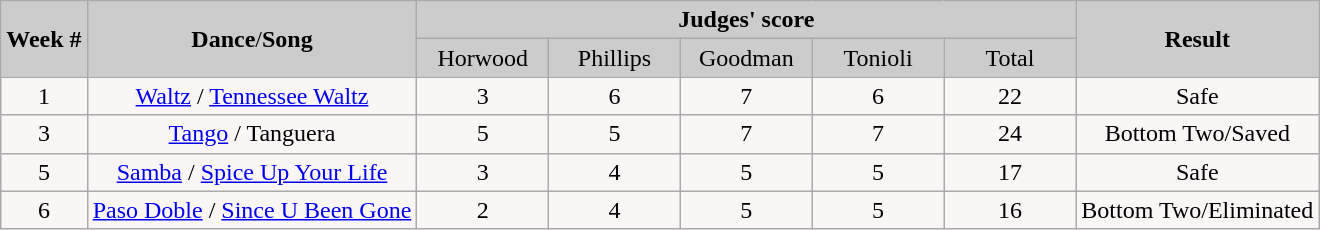<table class="wikitable" style="float:left;">
<tr style="text-align:Center; background:#ccc;">
<td rowspan="2"><strong>Week #</strong></td>
<td rowspan="2"><strong>Dance</strong>/<strong>Song</strong></td>
<td colspan="5"><strong>Judges' score</strong></td>
<td rowspan="2"><strong>Result</strong></td>
</tr>
<tr style="text-align:center; background:#ccc;">
<td style="width:10%; ">Horwood</td>
<td style="width:10%; ">Phillips</td>
<td style="width:10%; ">Goodman</td>
<td style="width:10%; ">Tonioli</td>
<td style="width:10%; ">Total</td>
</tr>
<tr style="text-align:center; background:#faf6f6;">
<td>1</td>
<td><a href='#'>Waltz</a> / <a href='#'>Tennessee Waltz</a></td>
<td>3</td>
<td>6</td>
<td>7</td>
<td>6</td>
<td>22</td>
<td>Safe</td>
</tr>
<tr>
<td style="text-align:center; background:#faf6f6;">3</td>
<td style="text-align:center; background:#faf6f6;"><a href='#'>Tango</a> / Tanguera</td>
<td style="text-align:center; background:#faf6f6;">5</td>
<td style="text-align:center; background:#faf6f6;">5</td>
<td style="text-align:center; background:#faf6f6;">7</td>
<td style="text-align:center; background:#faf6f6;">7</td>
<td style="text-align:center; background:#faf6f6;">24</td>
<td style="text-align:center; background:#faf6f6;">Bottom Two/Saved</td>
</tr>
<tr style="text-align:center; background:#faf6f6;">
<td>5</td>
<td><a href='#'>Samba</a> / <a href='#'>Spice Up Your Life</a></td>
<td>3</td>
<td>4</td>
<td>5</td>
<td>5</td>
<td>17</td>
<td>Safe</td>
</tr>
<tr style="text-align:center; background:#faf6f6;">
<td>6</td>
<td><a href='#'>Paso Doble</a> / <a href='#'>Since U Been Gone</a></td>
<td>2</td>
<td>4</td>
<td>5</td>
<td>5</td>
<td>16</td>
<td>Bottom Two/Eliminated</td>
</tr>
</table>
